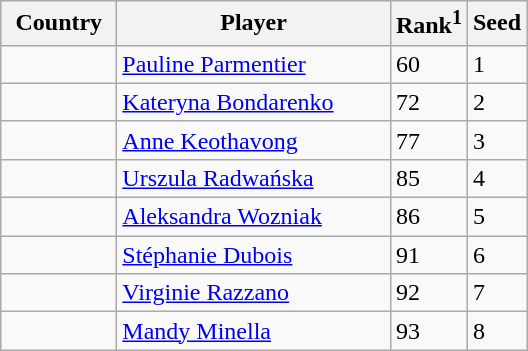<table class="sortable wikitable">
<tr>
<th width="70">Country</th>
<th width="175">Player</th>
<th>Rank<sup>1</sup></th>
<th>Seed</th>
</tr>
<tr>
<td></td>
<td><a href='#'>Pauline Parmentier</a></td>
<td>60</td>
<td>1</td>
</tr>
<tr>
<td></td>
<td><a href='#'>Kateryna Bondarenko</a></td>
<td>72</td>
<td>2</td>
</tr>
<tr>
<td></td>
<td><a href='#'>Anne Keothavong</a></td>
<td>77</td>
<td>3</td>
</tr>
<tr>
<td></td>
<td><a href='#'>Urszula Radwańska</a></td>
<td>85</td>
<td>4</td>
</tr>
<tr>
<td></td>
<td><a href='#'>Aleksandra Wozniak</a></td>
<td>86</td>
<td>5</td>
</tr>
<tr>
<td></td>
<td><a href='#'>Stéphanie Dubois</a></td>
<td>91</td>
<td>6</td>
</tr>
<tr>
<td></td>
<td><a href='#'>Virginie Razzano</a></td>
<td>92</td>
<td>7</td>
</tr>
<tr>
<td></td>
<td><a href='#'>Mandy Minella</a></td>
<td>93</td>
<td>8</td>
</tr>
</table>
